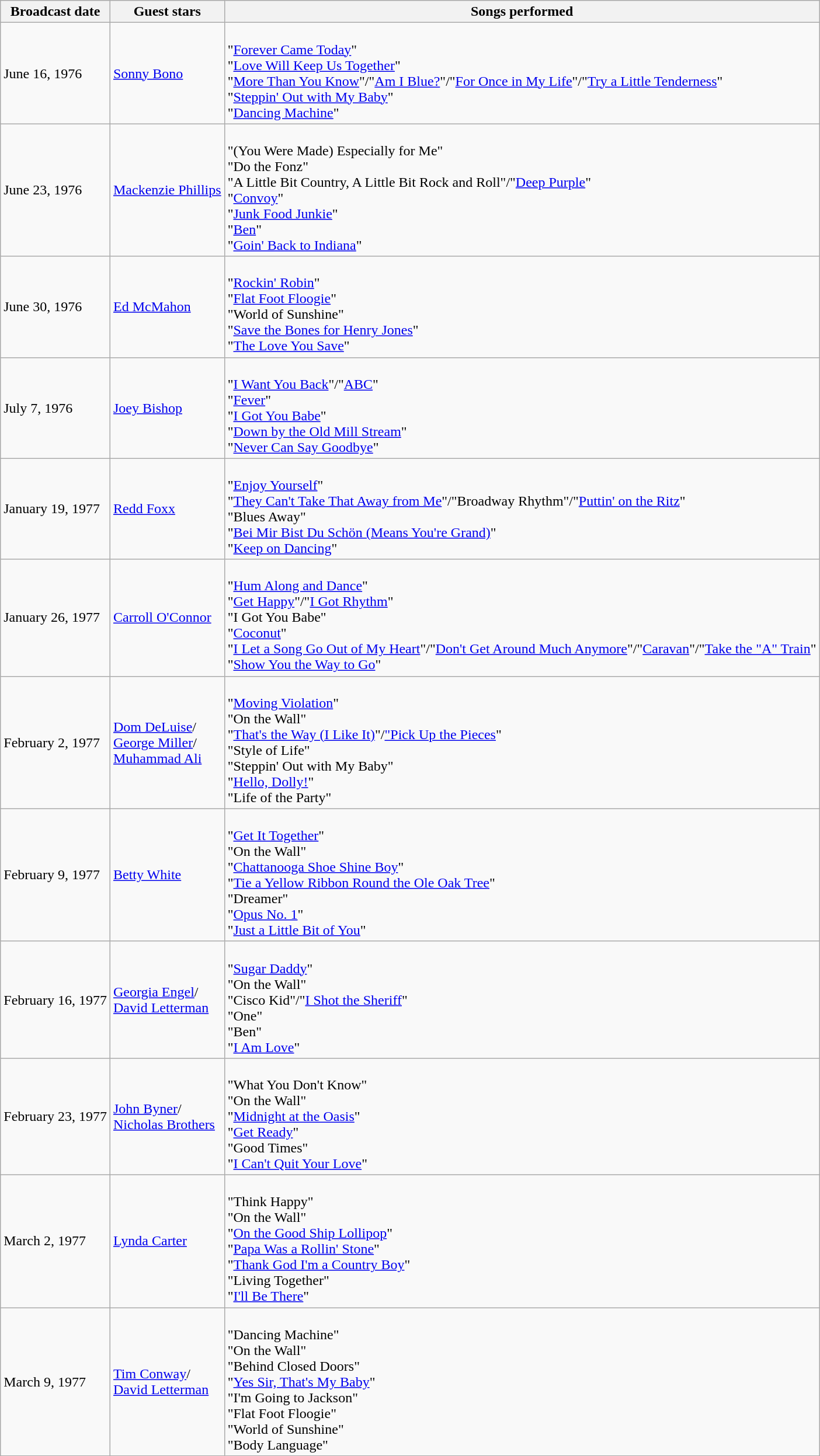<table class="wikitable">
<tr valign="top">
<th>Broadcast date</th>
<th>Guest stars</th>
<th>Songs performed</th>
</tr>
<tr>
<td>June 16, 1976</td>
<td><a href='#'>Sonny Bono</a></td>
<td><br>"<a href='#'>Forever Came Today</a>"<br>
"<a href='#'>Love Will Keep Us Together</a>"<br>
"<a href='#'>More Than You Know</a>"/"<a href='#'>Am I Blue?</a>"/"<a href='#'>For Once in My Life</a>"/"<a href='#'>Try a Little Tenderness</a>"<br>
"<a href='#'>Steppin' Out with My Baby</a>"<br>
"<a href='#'>Dancing Machine</a>"</td>
</tr>
<tr>
<td>June 23, 1976</td>
<td><a href='#'>Mackenzie Phillips</a></td>
<td><br>"(You Were Made) Especially for Me"<br>
"Do the Fonz"<br>
"A Little Bit Country, A Little Bit Rock and Roll"/"<a href='#'>Deep Purple</a>"<br>
"<a href='#'>Convoy</a>"<br>
"<a href='#'>Junk Food Junkie</a>"<br>
"<a href='#'>Ben</a>"<br>
"<a href='#'>Goin' Back to Indiana</a>"</td>
</tr>
<tr>
<td>June 30, 1976</td>
<td><a href='#'>Ed McMahon</a></td>
<td><br>"<a href='#'>Rockin' Robin</a>"<br>
"<a href='#'>Flat Foot Floogie</a>"<br>
"World of Sunshine"<br>
"<a href='#'>Save the Bones for Henry Jones</a>"<br>
"<a href='#'>The Love You Save</a>"</td>
</tr>
<tr>
<td>July 7, 1976</td>
<td><a href='#'>Joey Bishop</a></td>
<td><br>"<a href='#'>I Want You Back</a>"/"<a href='#'>ABC</a>"<br>
"<a href='#'>Fever</a>"<br>
"<a href='#'>I Got You Babe</a>"<br>
"<a href='#'>Down by the Old Mill Stream</a>"<br>
"<a href='#'>Never Can Say Goodbye</a>"</td>
</tr>
<tr>
<td>January 19, 1977</td>
<td><a href='#'>Redd Foxx</a></td>
<td><br>"<a href='#'>Enjoy Yourself</a>"<br>
"<a href='#'>They Can't Take That Away from Me</a>"/"Broadway Rhythm"/"<a href='#'>Puttin' on the Ritz</a>"<br>
"Blues Away"<br>
"<a href='#'>Bei Mir Bist Du Schön (Means You're Grand)</a>"<br>
"<a href='#'>Keep on Dancing</a>"</td>
</tr>
<tr>
<td>January 26, 1977</td>
<td><a href='#'>Carroll O'Connor</a></td>
<td><br>"<a href='#'>Hum Along and Dance</a>"<br>
"<a href='#'>Get Happy</a>"/"<a href='#'>I Got Rhythm</a>"<br>
"I Got You Babe"<br>
"<a href='#'>Coconut</a>"<br>
"<a href='#'>I Let a Song Go Out of My Heart</a>"/"<a href='#'>Don't Get Around Much Anymore</a>"/"<a href='#'>Caravan</a>"/"<a href='#'>Take the "A" Train</a>"<br>
"<a href='#'>Show You the Way to Go</a>"</td>
</tr>
<tr>
<td>February 2, 1977</td>
<td><a href='#'>Dom DeLuise</a>/<br><a href='#'>George Miller</a>/<br>
<a href='#'>Muhammad Ali</a></td>
<td><br>"<a href='#'>Moving Violation</a>"<br>
"On the Wall" <br>
"<a href='#'>That's the Way (I Like It)</a>"/<a href='#'>"Pick Up the Pieces</a>"<br>
"Style of Life"<br>
"Steppin' Out with My Baby"<br>
"<a href='#'>Hello, Dolly!</a>"<br>
"Life of the Party"</td>
</tr>
<tr>
<td>February 9, 1977</td>
<td><a href='#'>Betty White</a></td>
<td><br>"<a href='#'>Get It Together</a>"<br>
"On the Wall"<br>
"<a href='#'>Chattanooga Shoe Shine Boy</a>"<br>
"<a href='#'>Tie a Yellow Ribbon Round the Ole Oak Tree</a>"<br>
"Dreamer"<br>
"<a href='#'>Opus No. 1</a>"<br>
"<a href='#'>Just a Little Bit of You</a>"</td>
</tr>
<tr>
<td>February 16, 1977</td>
<td><a href='#'>Georgia Engel</a>/<br><a href='#'>David Letterman</a></td>
<td><br>"<a href='#'>Sugar Daddy</a>"<br>
"On the Wall"<br>
"Cisco Kid"/"<a href='#'>I Shot the Sheriff</a>"<br>
"One"<br>
"Ben"<br>
"<a href='#'>I Am Love</a>"</td>
</tr>
<tr>
<td>February 23, 1977</td>
<td><a href='#'>John Byner</a>/<br><a href='#'>Nicholas Brothers</a></td>
<td><br>"What You Don't Know"<br>
"On the Wall"<br>
"<a href='#'>Midnight at the Oasis</a>"<br>
"<a href='#'>Get Ready</a>"<br>
"Good Times"<br>
"<a href='#'>I Can't Quit Your Love</a>"</td>
</tr>
<tr>
<td>March 2, 1977</td>
<td><a href='#'>Lynda Carter</a></td>
<td><br>"Think Happy"<br>
"On the Wall"<br>
"<a href='#'>On the Good Ship Lollipop</a>"<br>
"<a href='#'>Papa Was a Rollin' Stone</a>"<br>
"<a href='#'>Thank God I'm a Country Boy</a>"<br>
"Living Together"<br>
"<a href='#'>I'll Be There</a>"</td>
</tr>
<tr>
<td>March 9, 1977</td>
<td><a href='#'>Tim Conway</a>/<br><a href='#'>David Letterman</a></td>
<td><br>"Dancing Machine"<br>
"On the Wall"<br>
"Behind Closed Doors"<br>
"<a href='#'>Yes Sir, That's My Baby</a>"<br>
"I'm Going to Jackson"<br>
"Flat Foot Floogie"<br>
"World of Sunshine"<br>
"Body Language"</td>
</tr>
</table>
